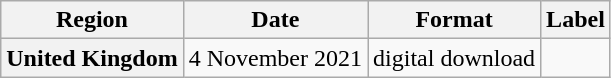<table class="wikitable plainrowheaders">
<tr>
<th scope="col">Region</th>
<th scope="col">Date</th>
<th scope="col">Format</th>
<th scope="col">Label</th>
</tr>
<tr>
<th scope="row">United Kingdom</th>
<td>4 November 2021</td>
<td>digital download</td>
<td></td>
</tr>
</table>
